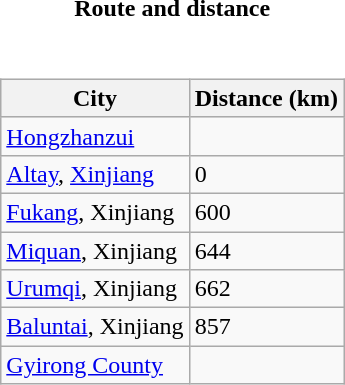<table style="font-size:100%;">
<tr>
<td width="33%" align="center"><strong>Route and distance</strong></td>
</tr>
<tr valign="top">
<td><br><table class="wikitable sortable" style="margin-left:auto;margin-right:auto">
<tr bgcolor="#ececec">
<th>City</th>
<th>Distance (km)</th>
</tr>
<tr>
<td><a href='#'>Hongzhanzui</a></td>
<td></td>
</tr>
<tr>
<td><a href='#'>Altay</a>, <a href='#'>Xinjiang</a></td>
<td>0</td>
</tr>
<tr>
<td><a href='#'>Fukang</a>, Xinjiang</td>
<td>600</td>
</tr>
<tr>
<td><a href='#'>Miquan</a>, Xinjiang</td>
<td>644</td>
</tr>
<tr>
<td><a href='#'>Urumqi</a>, Xinjiang</td>
<td>662</td>
</tr>
<tr>
<td><a href='#'>Baluntai</a>, Xinjiang</td>
<td>857</td>
</tr>
<tr>
<td><a href='#'>Gyirong County</a></td>
<td></td>
</tr>
</table>
</td>
</tr>
</table>
